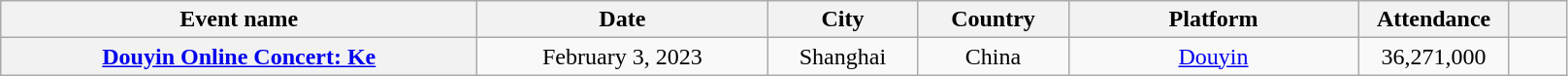<table class="wikitable plainrowheaders" style="text-align:center;">
<tr>
<th scope="col" style="width:20em;">Event name</th>
<th scope="col" style="width:12em;">Date</th>
<th scope="col" style="width:6em;">City</th>
<th scope="col" style="width:6em;">Country</th>
<th scope="col" style="width:12em;">Platform</th>
<th scope="col" style="width:6em;">Attendance</th>
<th scope="col" style="width:2em;"></th>
</tr>
<tr>
<th scope="rowgroup"><a href='#'>Douyin Online Concert: Ke</a></th>
<td>February 3, 2023</td>
<td>Shanghai</td>
<td>China</td>
<td><a href='#'>Douyin</a></td>
<td>36,271,000</td>
<td></td>
</tr>
</table>
